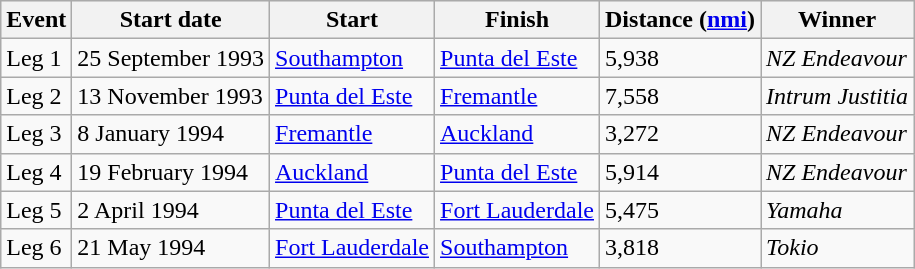<table class=wikitable>
<tr style="background:#efefef;">
<th>Event</th>
<th>Start date</th>
<th>Start</th>
<th>Finish</th>
<th>Distance (<a href='#'>nmi</a>)</th>
<th>Winner</th>
</tr>
<tr>
<td>Leg 1</td>
<td>25 September 1993</td>
<td> <a href='#'>Southampton</a></td>
<td> <a href='#'>Punta del Este</a></td>
<td>5,938</td>
<td><em>NZ Endeavour</em></td>
</tr>
<tr>
<td>Leg 2</td>
<td>13 November 1993</td>
<td> <a href='#'>Punta del Este</a></td>
<td> <a href='#'>Fremantle</a></td>
<td>7,558</td>
<td><em>Intrum Justitia</em></td>
</tr>
<tr>
<td>Leg 3</td>
<td>8 January 1994</td>
<td> <a href='#'>Fremantle</a></td>
<td> <a href='#'>Auckland</a></td>
<td>3,272</td>
<td><em>NZ Endeavour</em></td>
</tr>
<tr>
<td>Leg 4</td>
<td>19 February 1994</td>
<td> <a href='#'>Auckland</a></td>
<td> <a href='#'>Punta del Este</a></td>
<td>5,914</td>
<td><em>NZ Endeavour</em></td>
</tr>
<tr>
<td>Leg 5</td>
<td>2 April 1994</td>
<td> <a href='#'>Punta del Este</a></td>
<td> <a href='#'>Fort Lauderdale</a></td>
<td>5,475</td>
<td><em>Yamaha</em></td>
</tr>
<tr>
<td>Leg 6</td>
<td>21 May 1994</td>
<td> <a href='#'>Fort Lauderdale</a></td>
<td> <a href='#'>Southampton</a></td>
<td>3,818</td>
<td><em>Tokio</em></td>
</tr>
</table>
